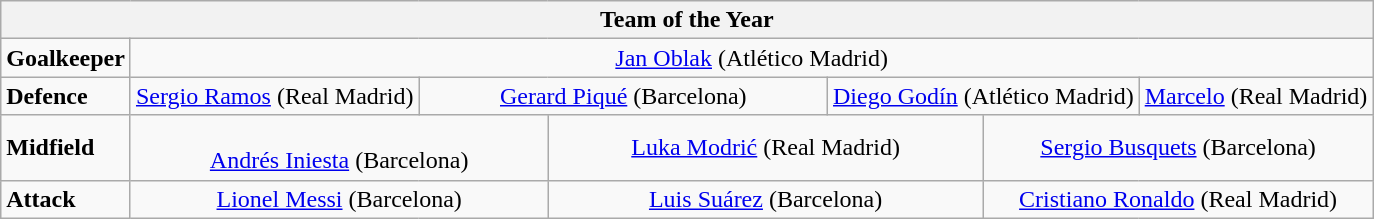<table class="wikitable">
<tr>
<th colspan="7">Team of the Year</th>
</tr>
<tr>
<td><strong>Goalkeeper</strong></td>
<td colspan="6" align="center"> <a href='#'>Jan Oblak</a> (Atlético Madrid)</td>
</tr>
<tr>
<td><strong>Defence</strong></td>
<td align="center"> <a href='#'>Sergio Ramos</a> (Real Madrid)</td>
<td colspan="2" align="center"> <a href='#'>Gerard Piqué</a> (Barcelona)</td>
<td colspan="2" align="center"> <a href='#'>Diego Godín</a> (Atlético Madrid)</td>
<td align="center"> <a href='#'>Marcelo</a> (Real Madrid)</td>
</tr>
<tr>
<td><strong>Midfield</strong></td>
<td colspan="2" align="center"><br><a href='#'>Andrés Iniesta</a>
(Barcelona)</td>
<td colspan="2" align="center"> <a href='#'>Luka Modrić</a> (Real Madrid)</td>
<td colspan="2" align="center"> <a href='#'>Sergio Busquets</a> (Barcelona)</td>
</tr>
<tr>
<td><strong>Attack</strong></td>
<td colspan="2" align="center"> <a href='#'>Lionel Messi</a> (Barcelona)</td>
<td colspan="2" align="center"> <a href='#'>Luis Suárez</a> (Barcelona)</td>
<td colspan="2" align="center"> <a href='#'>Cristiano Ronaldo</a> (Real Madrid)</td>
</tr>
</table>
